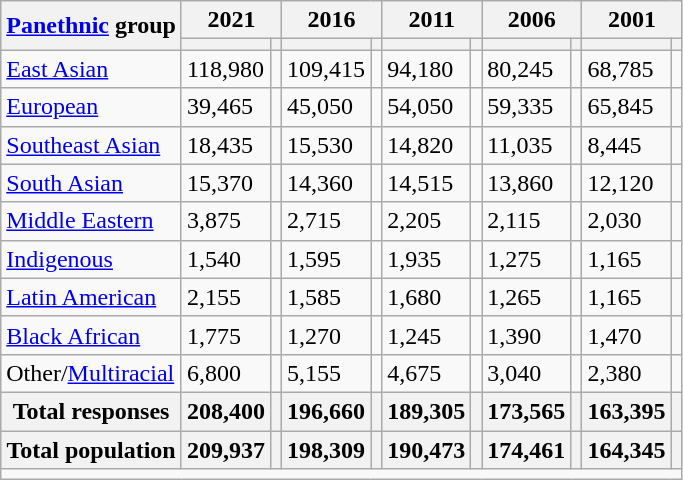<table class="wikitable collapsible sortable">
<tr>
<th rowspan="2"><a href='#'>Panethnic</a> group</th>
<th colspan="2">2021</th>
<th colspan="2">2016</th>
<th colspan="2">2011</th>
<th colspan="2">2006</th>
<th colspan="2">2001</th>
</tr>
<tr>
<th><a href='#'></a></th>
<th></th>
<th></th>
<th></th>
<th></th>
<th></th>
<th></th>
<th></th>
<th></th>
<th></th>
</tr>
<tr>
<td><a href='#'>East Asian</a></td>
<td>118,980</td>
<td></td>
<td>109,415</td>
<td></td>
<td>94,180</td>
<td></td>
<td>80,245</td>
<td></td>
<td>68,785</td>
<td></td>
</tr>
<tr>
<td><a href='#'>European</a></td>
<td>39,465</td>
<td></td>
<td>45,050</td>
<td></td>
<td>54,050</td>
<td></td>
<td>59,335</td>
<td></td>
<td>65,845</td>
<td></td>
</tr>
<tr>
<td><a href='#'>Southeast Asian</a></td>
<td>18,435</td>
<td></td>
<td>15,530</td>
<td></td>
<td>14,820</td>
<td></td>
<td>11,035</td>
<td></td>
<td>8,445</td>
<td></td>
</tr>
<tr>
<td><a href='#'>South Asian</a></td>
<td>15,370</td>
<td></td>
<td>14,360</td>
<td></td>
<td>14,515</td>
<td></td>
<td>13,860</td>
<td></td>
<td>12,120</td>
<td></td>
</tr>
<tr>
<td><a href='#'>Middle Eastern</a></td>
<td>3,875</td>
<td></td>
<td>2,715</td>
<td></td>
<td>2,205</td>
<td></td>
<td>2,115</td>
<td></td>
<td>2,030</td>
<td></td>
</tr>
<tr>
<td><a href='#'>Indigenous</a></td>
<td>1,540</td>
<td></td>
<td>1,595</td>
<td></td>
<td>1,935</td>
<td></td>
<td>1,275</td>
<td></td>
<td>1,165</td>
<td></td>
</tr>
<tr>
<td><a href='#'>Latin American</a></td>
<td>2,155</td>
<td></td>
<td>1,585</td>
<td></td>
<td>1,680</td>
<td></td>
<td>1,265</td>
<td></td>
<td>1,165</td>
<td></td>
</tr>
<tr>
<td><a href='#'>Black African</a></td>
<td>1,775</td>
<td></td>
<td>1,270</td>
<td></td>
<td>1,245</td>
<td></td>
<td>1,390</td>
<td></td>
<td>1,470</td>
<td></td>
</tr>
<tr>
<td>Other/<a href='#'>Multiracial</a></td>
<td>6,800</td>
<td></td>
<td>5,155</td>
<td></td>
<td>4,675</td>
<td></td>
<td>3,040</td>
<td></td>
<td>2,380</td>
<td></td>
</tr>
<tr>
<th>Total responses</th>
<th>208,400</th>
<th></th>
<th>196,660</th>
<th></th>
<th>189,305</th>
<th></th>
<th>173,565</th>
<th></th>
<th>163,395</th>
<th></th>
</tr>
<tr>
<th>Total population</th>
<th>209,937</th>
<th></th>
<th>198,309</th>
<th></th>
<th>190,473</th>
<th></th>
<th>174,461</th>
<th></th>
<th>164,345</th>
<th></th>
</tr>
<tr class="sortbottom">
<td colspan="15"></td>
</tr>
</table>
